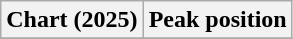<table class="wikitable plainrowheaders" style="text-align:center">
<tr>
<th scope="col">Chart (2025)</th>
<th scope="col">Peak position</th>
</tr>
<tr>
</tr>
</table>
